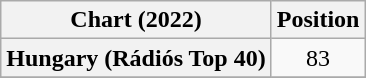<table class="wikitable sortable plainrowheaders" style="text-align:center">
<tr>
<th scope="col">Chart (2022)</th>
<th scope="col">Position</th>
</tr>
<tr>
<th scope="row">Hungary (Rádiós Top 40)</th>
<td>83</td>
</tr>
<tr>
</tr>
</table>
